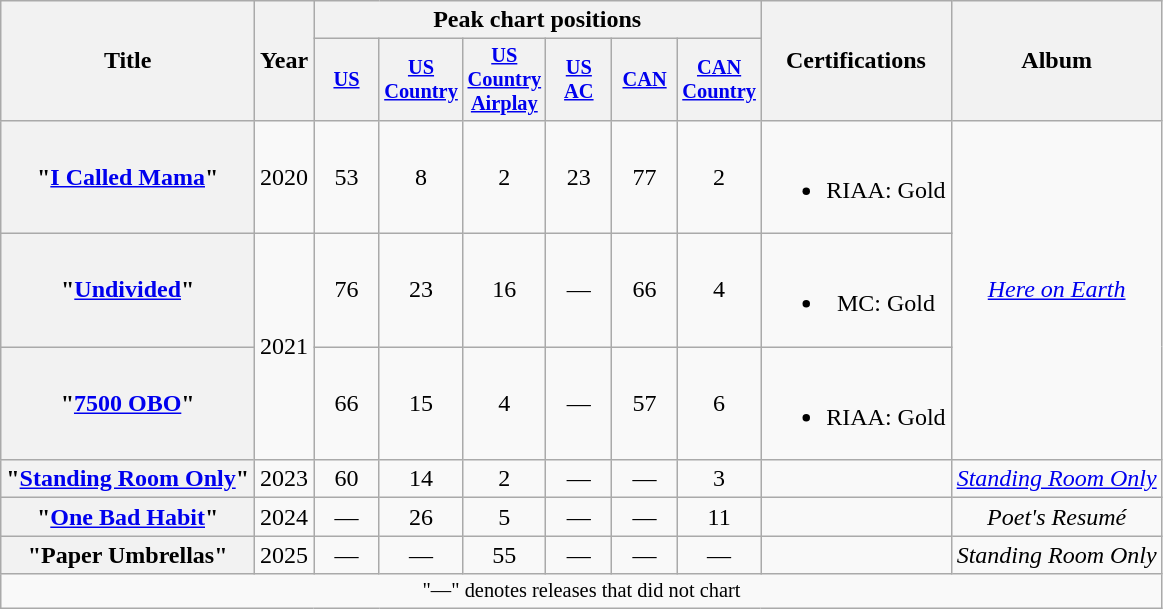<table class="wikitable plainrowheaders" style="text-align:center;">
<tr>
<th scope="col" rowspan="2">Title</th>
<th scope="col" rowspan="2">Year</th>
<th scope="col" colspan="6">Peak chart positions</th>
<th rowspan="2">Certifications</th>
<th rowspan="2" scope="col">Album</th>
</tr>
<tr>
<th scope="col" style="width:2.75em;font-size:85%;"><a href='#'>US</a><br></th>
<th scope="col" style="width:2.75em;font-size:85%;"><a href='#'>US<br>Country</a><br></th>
<th scope="col" style="width:2.75em;font-size:85%;"><a href='#'>US<br>Country Airplay</a><br></th>
<th scope="col" style="width:2.75em;font-size:85%;"><a href='#'>US<br>AC</a><br></th>
<th scope="col" style="width:2.75em;font-size:85%;"><a href='#'>CAN</a><br></th>
<th scope="col" style="width:2.75em;font-size:85%;"><a href='#'>CAN<br>Country</a><br></th>
</tr>
<tr>
<th scope="row">"<a href='#'>I Called Mama</a>"</th>
<td>2020</td>
<td>53</td>
<td>8</td>
<td>2</td>
<td>23</td>
<td>77</td>
<td>2</td>
<td><br><ul><li>RIAA: Gold</li></ul></td>
<td rowspan="3"><em><a href='#'>Here on Earth</a></em></td>
</tr>
<tr>
<th scope="row">"<a href='#'>Undivided</a>"<br></th>
<td rowspan="2">2021</td>
<td>76</td>
<td>23</td>
<td>16</td>
<td>—</td>
<td>66</td>
<td>4</td>
<td><br><ul><li>MC: Gold</li></ul></td>
</tr>
<tr>
<th scope="row">"<a href='#'>7500 OBO</a>"</th>
<td>66</td>
<td>15</td>
<td>4</td>
<td>—</td>
<td>57</td>
<td>6</td>
<td><br><ul><li>RIAA: Gold</li></ul></td>
</tr>
<tr>
<th scope="row">"<a href='#'>Standing Room Only</a>"</th>
<td>2023</td>
<td>60</td>
<td>14</td>
<td>2</td>
<td>—</td>
<td>—</td>
<td>3</td>
<td></td>
<td><em><a href='#'>Standing Room Only</a></em></td>
</tr>
<tr>
<th scope="row">"<a href='#'>One Bad Habit</a>"</th>
<td>2024</td>
<td>—</td>
<td>26</td>
<td>5</td>
<td>—</td>
<td>—</td>
<td>11</td>
<td></td>
<td><em>Poet's Resumé</em></td>
</tr>
<tr>
<th scope="row">"Paper Umbrellas"<br></th>
<td>2025</td>
<td>—</td>
<td>—</td>
<td>55</td>
<td>—</td>
<td>—</td>
<td>—</td>
<td></td>
<td><em>Standing Room Only</em></td>
</tr>
<tr>
<td colspan="10" style="font-size:85%">"—" denotes releases that did not chart</td>
</tr>
</table>
